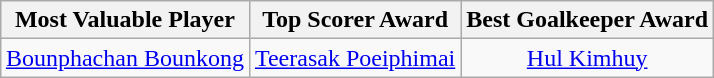<table class="wikitable" style="text-align:center; margin:auto;">
<tr>
<th>Most Valuable Player</th>
<th>Top Scorer Award</th>
<th>Best Goalkeeper Award</th>
</tr>
<tr>
<td> <a href='#'>Bounphachan Bounkong</a></td>
<td> <a href='#'>Teerasak Poeiphimai</a></td>
<td> <a href='#'>Hul Kimhuy</a></td>
</tr>
</table>
